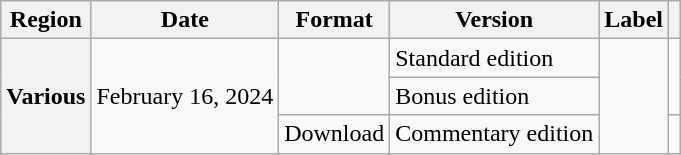<table class="wikitable plainrowheaders">
<tr>
<th scope="col">Region</th>
<th scope="col">Date</th>
<th scope="col">Format</th>
<th scope="col">Version</th>
<th scope="col">Label</th>
<th scope="col"></th>
</tr>
<tr>
<th scope=row rowspan="3">Various</th>
<td rowspan="3">February 16, 2024</td>
<td rowspan="2"></td>
<td>Standard edition</td>
<td rowspan="3"></td>
<td style="text-align:center;" rowspan="2"></td>
</tr>
<tr>
<td>Bonus edition</td>
</tr>
<tr>
<td>Download</td>
<td>Commentary edition</td>
<td style="text-align:center;"></td>
</tr>
</table>
